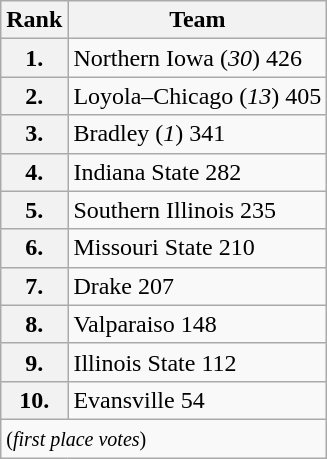<table class=wikitable>
<tr>
<th>Rank</th>
<th>Team</th>
</tr>
<tr>
<th>1.</th>
<td>Northern Iowa (<em>30</em>) 426</td>
</tr>
<tr>
<th>2.</th>
<td>Loyola–Chicago (<em>13</em>) 405</td>
</tr>
<tr>
<th>3.</th>
<td>Bradley (<em>1</em>) 341</td>
</tr>
<tr>
<th>4.</th>
<td>Indiana State 282</td>
</tr>
<tr>
<th>5.</th>
<td>Southern Illinois  235</td>
</tr>
<tr>
<th>6.</th>
<td>Missouri State 210</td>
</tr>
<tr>
<th>7.</th>
<td>Drake 207</td>
</tr>
<tr>
<th>8.</th>
<td>Valparaiso 148</td>
</tr>
<tr>
<th>9.</th>
<td>Illinois State 112</td>
</tr>
<tr>
<th>10.</th>
<td>Evansville 54</td>
</tr>
<tr>
<td colspan=3 valign=middle><small>(<em>first place votes</em>)</small></td>
</tr>
</table>
